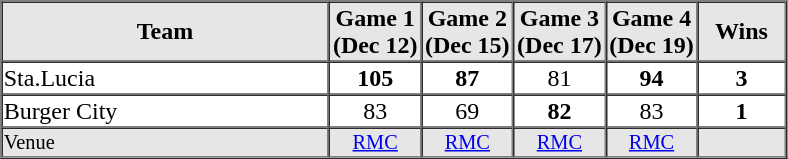<table border="1" cellspacing="0"  style="width:525px; margin:auto;">
<tr style="text-align:center; background:#e6e6e6;">
<th style="text-align:center; width:30%;">Team</th>
<th width=8%>Game 1 (Dec 12)</th>
<th width=8%>Game 2 (Dec 15)</th>
<th width=8%>Game 3 (Dec 17)</th>
<th width=8%>Game 4 (Dec 19)</th>
<th width=8%>Wins</th>
</tr>
<tr style="text-align:center;">
<td align=left>Sta.Lucia</td>
<td><strong>105</strong></td>
<td><strong>87</strong></td>
<td>81</td>
<td><strong>94</strong></td>
<td><strong>3</strong></td>
</tr>
<tr style="text-align:center;">
<td align=left>Burger City</td>
<td>83</td>
<td>69</td>
<td><strong>82</strong></td>
<td>83</td>
<td><strong>1</strong></td>
</tr>
<tr style="text-align:center; font-size:85%; background:#e6e6e6;">
<td align=left>Venue</td>
<td><a href='#'>RMC</a></td>
<td><a href='#'>RMC</a></td>
<td><a href='#'>RMC</a></td>
<td><a href='#'>RMC</a></td>
<td></td>
</tr>
</table>
